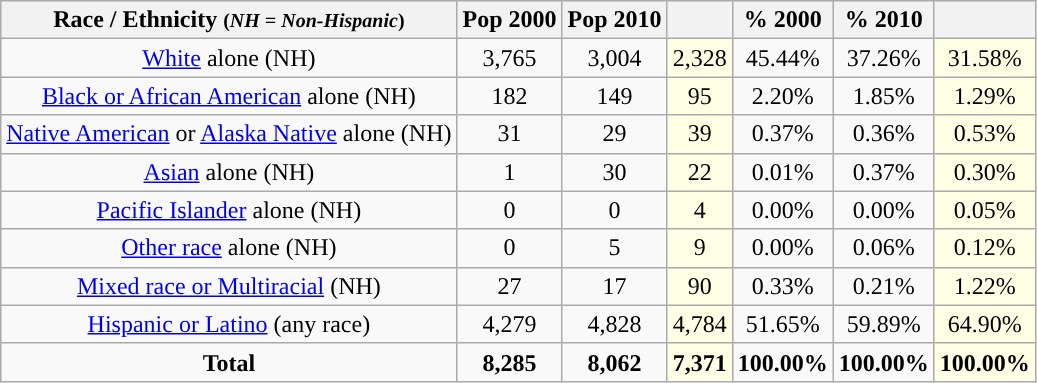<table class="wikitable" style="text-align:center;">
<tr>
<th>Race / Ethnicity <small>(<em>NH = Non-Hispanic</em>)</small></th>
<th>Pop 2000</th>
<th>Pop 2010</th>
<th></th>
<th>% 2000</th>
<th>% 2010</th>
<th></th>
</tr>
<tr>
<td><a href='#'>White</a> alone (NH)</td>
<td>3,765</td>
<td>3,004</td>
<td style='background: #ffffe6;'>2,328</td>
<td>45.44%</td>
<td>37.26%</td>
<td style='background: #ffffe6;'>31.58%</td>
</tr>
<tr>
<td><a href='#'>Black or African American</a> alone (NH)</td>
<td>182</td>
<td>149</td>
<td style='background: #ffffe6;'>95</td>
<td>2.20%</td>
<td>1.85%</td>
<td style='background: #ffffe6;'>1.29%</td>
</tr>
<tr>
<td><a href='#'>Native American</a> or <a href='#'>Alaska Native</a> alone (NH)</td>
<td>31</td>
<td>29</td>
<td style='background: #ffffe6;'>39</td>
<td>0.37%</td>
<td>0.36%</td>
<td style='background: #ffffe6;'>0.53%</td>
</tr>
<tr>
<td><a href='#'>Asian</a> alone (NH)</td>
<td>1</td>
<td>30</td>
<td style='background: #ffffe6;'>22</td>
<td>0.01%</td>
<td>0.37%</td>
<td style='background: #ffffe6;'>0.30%</td>
</tr>
<tr>
<td><a href='#'>Pacific Islander</a> alone (NH)</td>
<td>0</td>
<td>0</td>
<td style='background: #ffffe6;'>4</td>
<td>0.00%</td>
<td>0.00%</td>
<td style='background: #ffffe6;'>0.05%</td>
</tr>
<tr>
<td><a href='#'>Other race</a> alone (NH)</td>
<td>0</td>
<td>5</td>
<td style='background: #ffffe6;'>9</td>
<td>0.00%</td>
<td>0.06%</td>
<td style='background: #ffffe6;'>0.12%</td>
</tr>
<tr>
<td><a href='#'>Mixed race or Multiracial</a> (NH)</td>
<td>27</td>
<td>17</td>
<td style='background: #ffffe6;'>90</td>
<td>0.33%</td>
<td>0.21%</td>
<td style='background: #ffffe6;'>1.22%</td>
</tr>
<tr>
<td><a href='#'>Hispanic or Latino</a> (any race)</td>
<td>4,279</td>
<td>4,828</td>
<td style='background: #ffffe6;'>4,784</td>
<td>51.65%</td>
<td>59.89%</td>
<td style='background: #ffffe6;'>64.90%</td>
</tr>
<tr>
<td><strong>Total</strong></td>
<td><strong>8,285</strong></td>
<td><strong>8,062</strong></td>
<td style='background: #ffffe6;'><strong>7,371</strong></td>
<td><strong>100.00%</strong></td>
<td><strong>100.00%</strong></td>
<td style='background: #ffffe6;'><strong>100.00%</strong></td>
</tr>
</table>
